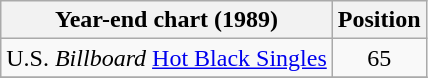<table class="wikitable sortable">
<tr>
<th>Year-end chart (1989)</th>
<th>Position</th>
</tr>
<tr>
<td align="left">U.S. <em>Billboard</em> <a href='#'>Hot Black Singles</a></td>
<td align="center">65</td>
</tr>
<tr>
</tr>
</table>
